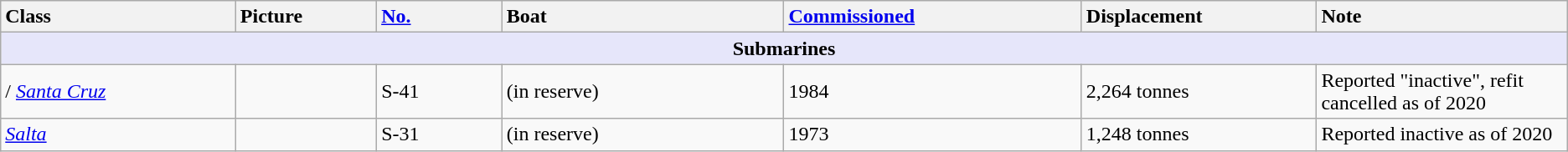<table class="wikitable">
<tr>
<th style="text-align:left; width:15%;">Class</th>
<th style="text-align:left; width:9%;">Picture</th>
<th style="text-align:left; width:8%;"><a href='#'>No.</a></th>
<th style="text-align:left; width:18%;">Boat</th>
<th style="text-align:left; width:19%;"><a href='#'>Commissioned</a></th>
<th style="text-align:left; width:15%;">Displacement</th>
<th style="text-align:left; width:20%;">Note</th>
</tr>
<tr>
<th colspan="7" style="background: lavender;">Submarines</th>
</tr>
<tr>
<td> /  <a href='#'><em>Santa Cruz</em></a></td>
<td></td>
<td>S-41</td>
<td> (in reserve)</td>
<td>1984</td>
<td>2,264 tonnes</td>
<td>Reported "inactive", refit cancelled as of 2020</td>
</tr>
<tr>
<td> <a href='#'><em>Salta</em></a></td>
<td></td>
<td>S-31</td>
<td> (in reserve)</td>
<td>1973</td>
<td>1,248 tonnes</td>
<td>Reported inactive as of 2020</td>
</tr>
</table>
